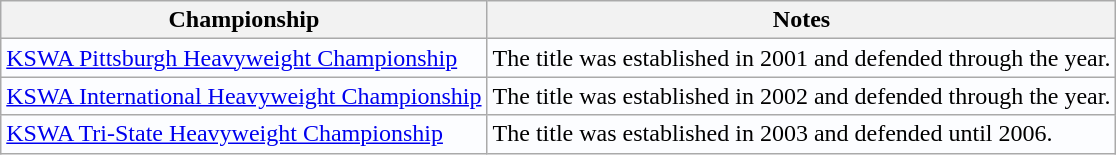<table class="wikitable" style="background:#fcfdff;">
<tr>
<th>Championship</th>
<th>Notes</th>
</tr>
<tr>
<td><a href='#'>KSWA Pittsburgh Heavyweight Championship</a></td>
<td>The title was established in 2001 and defended through the year.</td>
</tr>
<tr>
<td><a href='#'>KSWA International Heavyweight Championship</a></td>
<td>The title was established in 2002 and defended through the year.</td>
</tr>
<tr>
<td><a href='#'>KSWA Tri-State Heavyweight Championship</a></td>
<td>The title was established in 2003 and defended until 2006.</td>
</tr>
</table>
